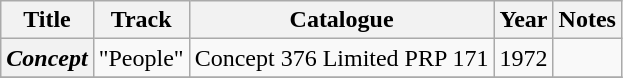<table class="wikitable plainrowheaders sortable">
<tr>
<th scope="col" class="unsortable">Title</th>
<th scope="col">Track</th>
<th scope="col">Catalogue</th>
<th scope="col">Year</th>
<th scope="col" class="unsortable">Notes</th>
</tr>
<tr>
<th scope="row"><em>Concept</em></th>
<td>"People"</td>
<td>Concept 376 Limited PRP 171</td>
<td>1972</td>
<td></td>
</tr>
<tr>
</tr>
</table>
